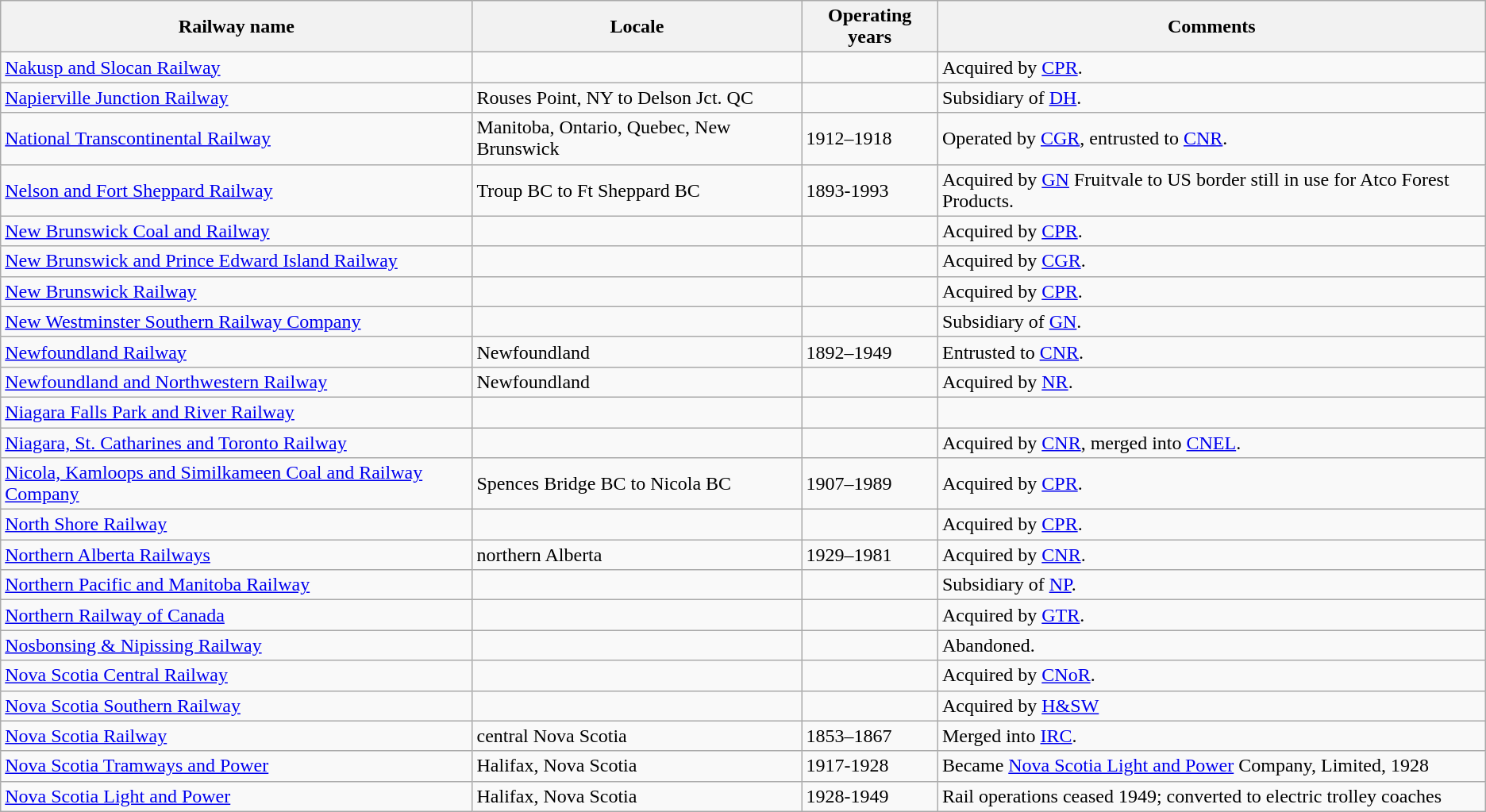<table class="wikitable">
<tr>
<th>Railway name</th>
<th>Locale</th>
<th>Operating years</th>
<th>Comments</th>
</tr>
<tr>
<td><a href='#'>Nakusp and Slocan Railway</a></td>
<td></td>
<td></td>
<td>Acquired by <a href='#'>CPR</a>.</td>
</tr>
<tr>
<td><a href='#'>Napierville Junction Railway</a></td>
<td>Rouses Point, NY to Delson Jct. QC</td>
<td></td>
<td>Subsidiary of <a href='#'>DH</a>.</td>
</tr>
<tr>
<td><a href='#'>National Transcontinental Railway</a></td>
<td>Manitoba, Ontario, Quebec, New Brunswick</td>
<td>1912–1918</td>
<td>Operated by <a href='#'>CGR</a>, entrusted to <a href='#'>CNR</a>.</td>
</tr>
<tr>
<td><a href='#'>Nelson and Fort Sheppard Railway</a></td>
<td>Troup BC to Ft Sheppard BC</td>
<td>1893-1993</td>
<td>Acquired by <a href='#'>GN</a> Fruitvale to US border still in use for Atco Forest Products.</td>
</tr>
<tr>
<td><a href='#'>New Brunswick Coal and Railway</a></td>
<td></td>
<td></td>
<td>Acquired by <a href='#'>CPR</a>.</td>
</tr>
<tr>
<td><a href='#'>New Brunswick and Prince Edward Island Railway</a></td>
<td></td>
<td></td>
<td>Acquired by <a href='#'>CGR</a>.</td>
</tr>
<tr>
<td><a href='#'>New Brunswick Railway</a></td>
<td></td>
<td></td>
<td>Acquired by <a href='#'>CPR</a>.</td>
</tr>
<tr>
<td><a href='#'>New Westminster Southern Railway Company</a></td>
<td></td>
<td></td>
<td>Subsidiary of <a href='#'>GN</a>.</td>
</tr>
<tr>
<td><a href='#'>Newfoundland Railway</a></td>
<td>Newfoundland</td>
<td>1892–1949</td>
<td>Entrusted to <a href='#'>CNR</a>.</td>
</tr>
<tr>
<td><a href='#'>Newfoundland and Northwestern Railway</a></td>
<td>Newfoundland</td>
<td></td>
<td>Acquired by <a href='#'>NR</a>.</td>
</tr>
<tr>
<td><a href='#'>Niagara Falls Park and River Railway</a></td>
<td></td>
<td></td>
<td></td>
</tr>
<tr>
<td><a href='#'>Niagara, St. Catharines and Toronto Railway</a></td>
<td></td>
<td></td>
<td>Acquired by <a href='#'>CNR</a>, merged into <a href='#'>CNEL</a>.</td>
</tr>
<tr>
<td><a href='#'>Nicola, Kamloops and Similkameen Coal and Railway Company</a></td>
<td>Spences Bridge BC to Nicola BC</td>
<td>1907–1989</td>
<td>Acquired by <a href='#'>CPR</a>.</td>
</tr>
<tr>
<td><a href='#'>North Shore Railway</a></td>
<td></td>
<td></td>
<td>Acquired by <a href='#'>CPR</a>.</td>
</tr>
<tr>
<td><a href='#'>Northern Alberta Railways</a></td>
<td>northern Alberta</td>
<td>1929–1981</td>
<td>Acquired by <a href='#'>CNR</a>.</td>
</tr>
<tr>
<td><a href='#'>Northern Pacific and Manitoba Railway</a></td>
<td></td>
<td></td>
<td>Subsidiary of <a href='#'>NP</a>.</td>
</tr>
<tr>
<td><a href='#'>Northern Railway of Canada</a></td>
<td></td>
<td></td>
<td>Acquired by <a href='#'>GTR</a>.</td>
</tr>
<tr>
<td><a href='#'>Nosbonsing & Nipissing Railway</a></td>
<td></td>
<td></td>
<td>Abandoned.</td>
</tr>
<tr>
<td><a href='#'>Nova Scotia Central Railway</a></td>
<td></td>
<td></td>
<td>Acquired by <a href='#'>CNoR</a>.</td>
</tr>
<tr>
<td><a href='#'>Nova Scotia Southern Railway</a></td>
<td></td>
<td></td>
<td>Acquired by <a href='#'>H&SW</a></td>
</tr>
<tr>
<td><a href='#'>Nova Scotia Railway</a></td>
<td>central Nova Scotia</td>
<td>1853–1867</td>
<td>Merged into <a href='#'>IRC</a>.</td>
</tr>
<tr>
<td><a href='#'>Nova Scotia Tramways and Power</a></td>
<td>Halifax, Nova Scotia</td>
<td>1917-1928</td>
<td>Became <a href='#'>Nova Scotia Light and Power</a> Company, Limited, 1928</td>
</tr>
<tr>
<td><a href='#'>Nova Scotia Light and Power</a></td>
<td>Halifax, Nova Scotia</td>
<td>1928-1949</td>
<td>Rail operations ceased 1949; converted to electric trolley coaches</td>
</tr>
</table>
